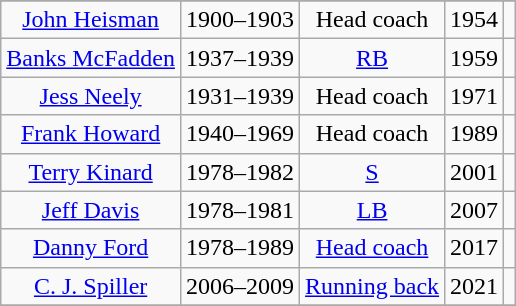<table class="wikitable" style="text-align:center">
<tr>
</tr>
<tr>
<td><a href='#'>John Heisman</a></td>
<td>1900–1903</td>
<td>Head coach</td>
<td>1954</td>
<td></td>
</tr>
<tr>
<td><a href='#'>Banks McFadden</a></td>
<td>1937–1939</td>
<td><a href='#'>RB</a></td>
<td>1959</td>
<td></td>
</tr>
<tr>
<td><a href='#'>Jess Neely</a></td>
<td>1931–1939</td>
<td>Head coach</td>
<td>1971</td>
<td></td>
</tr>
<tr>
<td><a href='#'>Frank Howard</a></td>
<td>1940–1969</td>
<td>Head coach</td>
<td>1989</td>
<td></td>
</tr>
<tr>
<td><a href='#'>Terry Kinard</a></td>
<td>1978–1982</td>
<td><a href='#'>S</a></td>
<td>2001</td>
<td></td>
</tr>
<tr>
<td><a href='#'>Jeff Davis</a></td>
<td>1978–1981</td>
<td><a href='#'>LB</a></td>
<td>2007</td>
<td></td>
</tr>
<tr>
<td><a href='#'>Danny Ford</a></td>
<td>1978–1989</td>
<td><a href='#'>Head coach</a></td>
<td>2017</td>
<td></td>
</tr>
<tr>
<td><a href='#'>C. J. Spiller</a></td>
<td>2006–2009</td>
<td><a href='#'>Running back</a></td>
<td>2021</td>
<td></td>
</tr>
<tr>
</tr>
</table>
